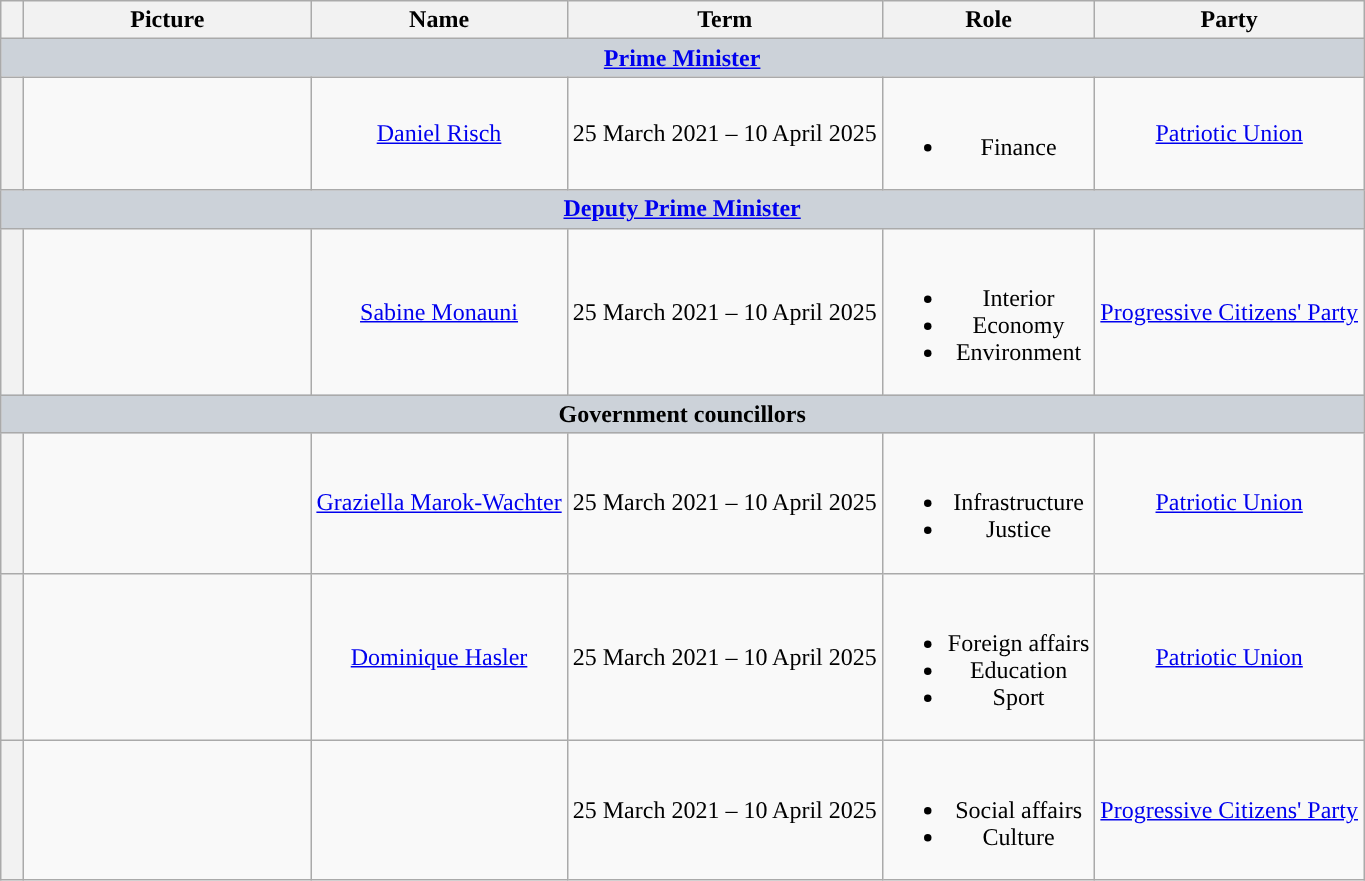<table class="wikitable" style="text-align:center">
<tr>
<th style="width: 0.5em"></th>
<th style="width: 11.5em">Picture</th>
<th>Name</th>
<th>Term</th>
<th>Role</th>
<th>Party</th>
</tr>
<tr>
<th colspan="7" style="background:#CCD2D9"><a href='#'>Prime Minister</a></th>
</tr>
<tr>
<th style="background:"></th>
<td></td>
<td><a href='#'>Daniel Risch</a></td>
<td style="text-align:left">25 March 2021 – 10 April 2025</td>
<td><br><ul><li>Finance</li></ul></td>
<td><a href='#'>Patriotic Union</a></td>
</tr>
<tr>
<th colspan="7" style="background:#CCD2D9"><a href='#'>Deputy Prime Minister</a></th>
</tr>
<tr>
<th style="background:"></th>
<td></td>
<td><a href='#'>Sabine Monauni</a></td>
<td style="text-align:left">25 March 2021 – 10 April 2025</td>
<td><br><ul><li>Interior</li><li>Economy</li><li>Environment</li></ul></td>
<td><a href='#'>Progressive Citizens' Party</a></td>
</tr>
<tr>
<th colspan="7" style="background:#CCD2D9">Government councillors</th>
</tr>
<tr>
<th style="background:"></th>
<td></td>
<td><a href='#'>Graziella Marok-Wachter</a></td>
<td style="text-align:left">25 March 2021 – 10 April 2025</td>
<td><br><ul><li>Infrastructure</li><li>Justice</li></ul></td>
<td><a href='#'>Patriotic Union</a></td>
</tr>
<tr>
<th style="background:"></th>
<td></td>
<td><a href='#'>Dominique Hasler</a></td>
<td>25 March 2021 – 10 April 2025</td>
<td><br><ul><li>Foreign affairs</li><li>Education</li><li>Sport</li></ul></td>
<td><a href='#'>Patriotic Union</a></td>
</tr>
<tr>
<th style="background:"></th>
<td></td>
<td></td>
<td>25 March 2021 – 10 April 2025</td>
<td><br><ul><li>Social affairs</li><li>Culture</li></ul></td>
<td><a href='#'>Progressive Citizens' Party</a></td>
</tr>
</table>
